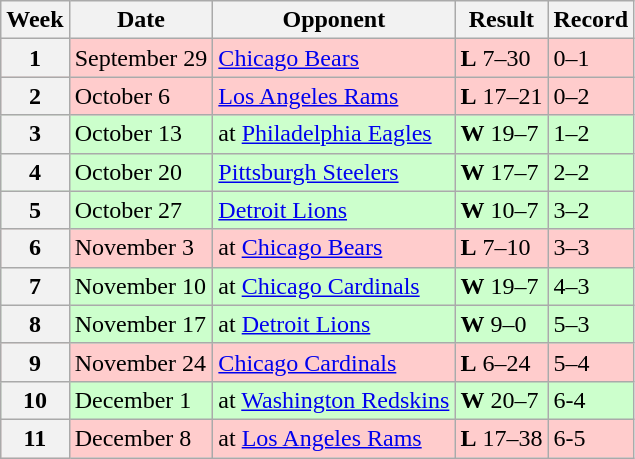<table class="wikitable">
<tr>
<th>Week</th>
<th>Date</th>
<th>Opponent</th>
<th>Result</th>
<th>Record</th>
</tr>
<tr style="background:#fcc">
<th>1</th>
<td>September 29</td>
<td><a href='#'>Chicago Bears</a></td>
<td><strong>L</strong> 7–30</td>
<td>0–1</td>
</tr>
<tr style="background:#fcc">
<th>2</th>
<td>October 6</td>
<td><a href='#'>Los Angeles Rams</a></td>
<td><strong>L</strong> 17–21</td>
<td>0–2</td>
</tr>
<tr style="background:#cfc">
<th>3</th>
<td>October 13</td>
<td>at <a href='#'>Philadelphia Eagles</a></td>
<td><strong>W</strong> 19–7</td>
<td>1–2</td>
</tr>
<tr style="background:#cfc">
<th>4</th>
<td>October 20</td>
<td><a href='#'>Pittsburgh Steelers</a></td>
<td><strong>W</strong> 17–7</td>
<td>2–2</td>
</tr>
<tr style="background:#cfc">
<th>5</th>
<td>October 27</td>
<td><a href='#'>Detroit Lions</a></td>
<td><strong>W</strong> 10–7</td>
<td>3–2</td>
</tr>
<tr style="background:#fcc">
<th>6</th>
<td>November 3</td>
<td>at <a href='#'>Chicago Bears</a></td>
<td><strong>L</strong> 7–10</td>
<td>3–3</td>
</tr>
<tr style="background:#cfc">
<th>7</th>
<td>November 10</td>
<td>at <a href='#'>Chicago Cardinals</a></td>
<td><strong>W</strong> 19–7</td>
<td>4–3</td>
</tr>
<tr style="background:#cfc">
<th>8</th>
<td>November 17</td>
<td>at <a href='#'>Detroit Lions</a></td>
<td><strong>W</strong> 9–0</td>
<td>5–3</td>
</tr>
<tr style="background:#fcc">
<th>9</th>
<td>November 24</td>
<td><a href='#'>Chicago Cardinals</a></td>
<td><strong>L</strong> 6–24</td>
<td>5–4</td>
</tr>
<tr style="background:#cfc">
<th>10</th>
<td>December 1</td>
<td>at <a href='#'>Washington Redskins</a></td>
<td><strong>W</strong> 20–7</td>
<td>6-4</td>
</tr>
<tr style="background:#fcc">
<th>11</th>
<td>December 8</td>
<td>at <a href='#'>Los Angeles Rams</a></td>
<td><strong>L</strong> 17–38</td>
<td>6-5</td>
</tr>
</table>
